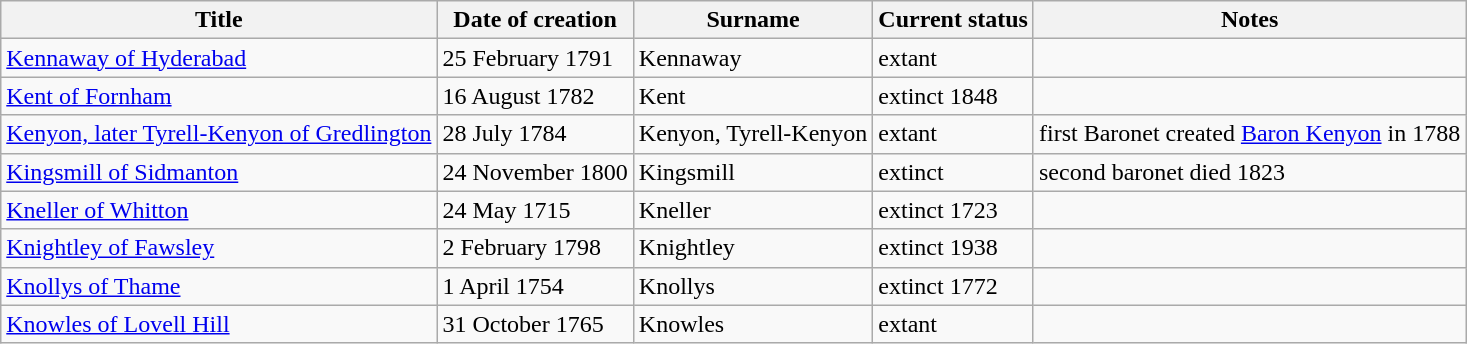<table class="wikitable">
<tr>
<th>Title</th>
<th>Date of creation</th>
<th>Surname</th>
<th>Current status</th>
<th>Notes</th>
</tr>
<tr>
<td><a href='#'>Kennaway of Hyderabad</a></td>
<td>25 February 1791</td>
<td>Kennaway</td>
<td>extant</td>
<td></td>
</tr>
<tr>
<td><a href='#'>Kent of Fornham</a></td>
<td>16 August 1782</td>
<td>Kent</td>
<td>extinct 1848</td>
<td></td>
</tr>
<tr>
<td><a href='#'>Kenyon, later Tyrell-Kenyon of Gredlington</a></td>
<td>28 July 1784</td>
<td>Kenyon, Tyrell-Kenyon</td>
<td>extant</td>
<td>first Baronet created <a href='#'>Baron Kenyon</a> in 1788</td>
</tr>
<tr>
<td><a href='#'>Kingsmill of Sidmanton</a></td>
<td>24 November 1800</td>
<td>Kingsmill</td>
<td>extinct</td>
<td>second baronet died 1823</td>
</tr>
<tr>
<td><a href='#'>Kneller of Whitton</a></td>
<td>24 May 1715</td>
<td>Kneller</td>
<td>extinct 1723</td>
<td></td>
</tr>
<tr>
<td><a href='#'>Knightley of Fawsley</a></td>
<td>2 February 1798</td>
<td>Knightley</td>
<td>extinct 1938</td>
<td></td>
</tr>
<tr>
<td><a href='#'>Knollys of Thame</a></td>
<td>1 April 1754</td>
<td>Knollys</td>
<td>extinct 1772</td>
<td></td>
</tr>
<tr>
<td><a href='#'>Knowles of Lovell Hill</a></td>
<td>31 October 1765</td>
<td>Knowles</td>
<td>extant</td>
<td></td>
</tr>
</table>
